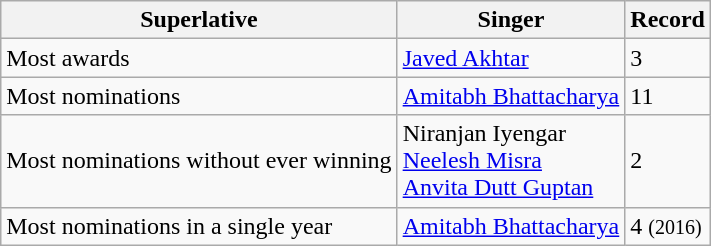<table class="wikitable plainrowheaders">
<tr>
<th>Superlative</th>
<th>Singer</th>
<th>Record</th>
</tr>
<tr>
<td>Most awards</td>
<td><a href='#'>Javed Akhtar</a></td>
<td>3</td>
</tr>
<tr>
<td>Most nominations</td>
<td><a href='#'>Amitabh Bhattacharya</a></td>
<td>11</td>
</tr>
<tr>
<td>Most nominations without ever winning</td>
<td>Niranjan Iyengar<br><a href='#'>Neelesh Misra</a><br><a href='#'>Anvita Dutt Guptan</a></td>
<td>2</td>
</tr>
<tr>
<td>Most nominations in a single year</td>
<td><a href='#'>Amitabh Bhattacharya</a></td>
<td>4 <small>(2016)</small></td>
</tr>
</table>
